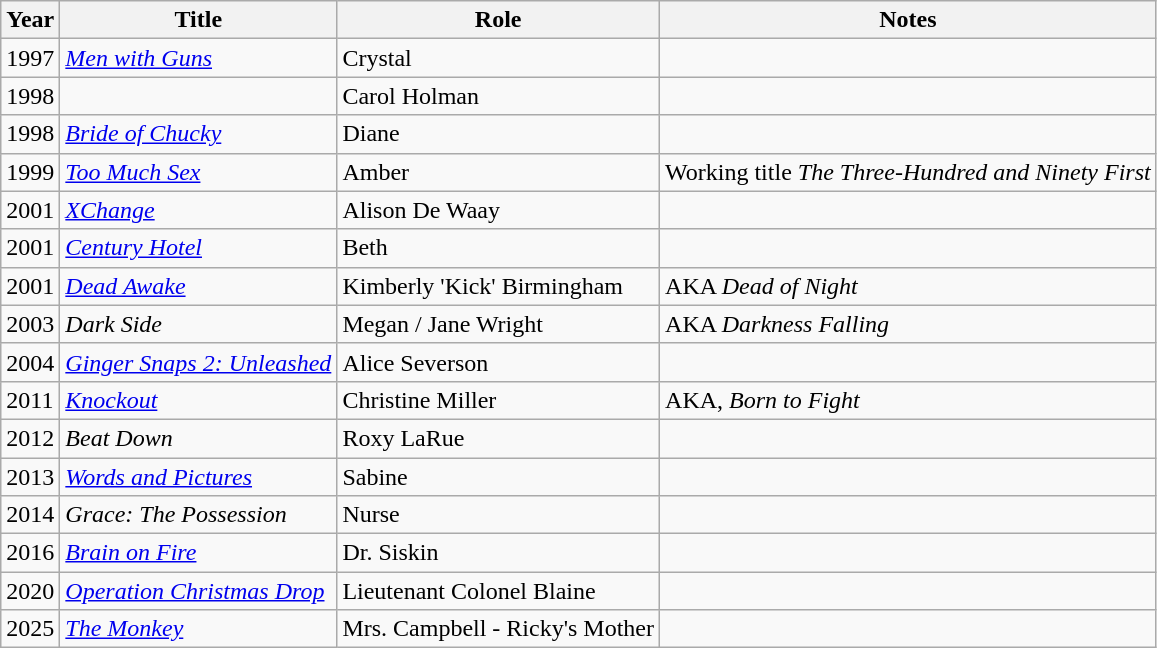<table class="wikitable sortable">
<tr>
<th>Year</th>
<th>Title</th>
<th>Role</th>
<th class="unsortable">Notes</th>
</tr>
<tr>
<td>1997</td>
<td><em><a href='#'>Men with Guns</a></em></td>
<td>Crystal</td>
<td></td>
</tr>
<tr>
<td>1998</td>
<td><em></em></td>
<td>Carol Holman</td>
<td></td>
</tr>
<tr>
<td>1998</td>
<td><em><a href='#'>Bride of Chucky</a></em></td>
<td>Diane</td>
<td></td>
</tr>
<tr>
<td>1999</td>
<td><em><a href='#'>Too Much Sex</a></em></td>
<td>Amber</td>
<td>Working title <em>The Three-Hundred and Ninety First</em></td>
</tr>
<tr>
<td>2001</td>
<td><em><a href='#'>XChange</a></em></td>
<td>Alison De Waay</td>
<td></td>
</tr>
<tr>
<td>2001</td>
<td><em><a href='#'>Century Hotel</a></em></td>
<td>Beth</td>
<td></td>
</tr>
<tr>
<td>2001</td>
<td><em><a href='#'>Dead Awake</a></em></td>
<td>Kimberly 'Kick' Birmingham</td>
<td>AKA <em>Dead of Night</em></td>
</tr>
<tr>
<td>2003</td>
<td><em>Dark Side</em></td>
<td>Megan / Jane Wright</td>
<td>AKA <em>Darkness Falling</em></td>
</tr>
<tr>
<td>2004</td>
<td><em><a href='#'>Ginger Snaps 2: Unleashed</a></em></td>
<td>Alice Severson</td>
<td></td>
</tr>
<tr>
<td>2011</td>
<td><em><a href='#'>Knockout</a></em></td>
<td>Christine Miller</td>
<td>AKA, <em>Born to Fight</em></td>
</tr>
<tr>
<td>2012</td>
<td><em>Beat Down</em></td>
<td>Roxy LaRue</td>
<td></td>
</tr>
<tr>
<td>2013</td>
<td><em><a href='#'>Words and Pictures</a></em></td>
<td>Sabine</td>
<td></td>
</tr>
<tr>
<td>2014</td>
<td><em>Grace: The Possession</em></td>
<td>Nurse</td>
<td></td>
</tr>
<tr>
<td>2016</td>
<td><em><a href='#'>Brain on Fire</a></em></td>
<td>Dr. Siskin</td>
<td></td>
</tr>
<tr>
<td>2020</td>
<td><em><a href='#'>Operation Christmas Drop</a></em></td>
<td>Lieutenant Colonel Blaine</td>
<td></td>
</tr>
<tr>
<td>2025</td>
<td><em><a href='#'>The Monkey</a></em></td>
<td>Mrs. Campbell - Ricky's Mother</td>
<td></td>
</tr>
</table>
